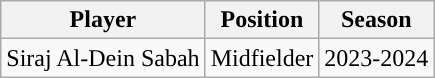<table class="wikitable" style="text-align:center">
<tr>
<th>Player</th>
<th>Position</th>
<th>Season</th>
</tr>
<tr>
<td align="left"> Siraj Al-Dein Sabah</td>
<td align="left">Midfielder</td>
<td rowspan=3>2023-2024</td>
</tr>
</table>
